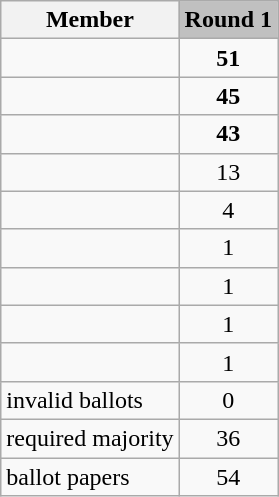<table class="wikitable collapsible">
<tr>
<th>Member</th>
<td style="background:silver;"><strong>Round 1</strong></td>
</tr>
<tr>
<td></td>
<td style="text-align:center;"><strong>51</strong></td>
</tr>
<tr>
<td></td>
<td style="text-align:center;"><strong>45</strong></td>
</tr>
<tr>
<td></td>
<td style="text-align:center;"><strong>43</strong></td>
</tr>
<tr>
<td></td>
<td style="text-align:center;">13</td>
</tr>
<tr>
<td></td>
<td style="text-align:center;">4</td>
</tr>
<tr>
<td></td>
<td style="text-align:center;">1</td>
</tr>
<tr>
<td></td>
<td style="text-align:center;">1</td>
</tr>
<tr>
<td></td>
<td style="text-align:center;">1</td>
</tr>
<tr>
<td></td>
<td style="text-align:center;">1</td>
</tr>
<tr>
<td>invalid ballots</td>
<td style="text-align:center;">0</td>
</tr>
<tr>
<td>required majority</td>
<td style="text-align:center;">36</td>
</tr>
<tr>
<td>ballot papers</td>
<td style="text-align:center;">54</td>
</tr>
</table>
